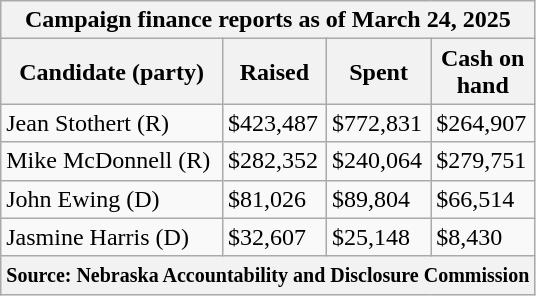<table class="wikitable sortable">
<tr>
<th colspan=4>Campaign finance reports as of March 24, 2025</th>
</tr>
<tr style="text-align:center;">
<th>Candidate (party)</th>
<th>Raised</th>
<th>Spent</th>
<th>Cash on<br>hand</th>
</tr>
<tr>
<td>Jean Stothert (R)</td>
<td>$423,487</td>
<td>$772,831</td>
<td>$264,907</td>
</tr>
<tr>
<td>Mike McDonnell (R)</td>
<td>$282,352</td>
<td>$240,064</td>
<td>$279,751</td>
</tr>
<tr>
<td>John Ewing (D)</td>
<td>$81,026</td>
<td>$89,804</td>
<td>$66,514</td>
</tr>
<tr>
<td>Jasmine Harris (D)</td>
<td>$32,607</td>
<td>$25,148</td>
<td>$8,430</td>
</tr>
<tr>
<th colspan="4"><small>Source: Nebraska Accountability and Disclosure Commission</small></th>
</tr>
</table>
